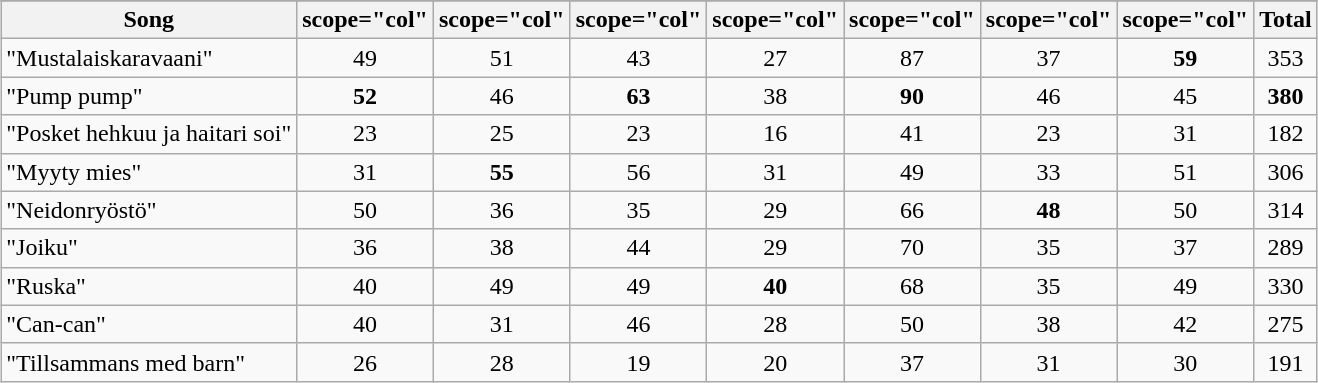<table class="wikitable plainrowheaders" style="margin: 1em auto 1em auto; text-align:center;">
<tr>
</tr>
<tr>
<th scope="col">Song</th>
<th>scope="col" </th>
<th>scope="col" </th>
<th>scope="col" </th>
<th>scope="col" </th>
<th>scope="col" </th>
<th>scope="col" </th>
<th>scope="col" </th>
<th scope="col">Total</th>
</tr>
<tr>
<td align="left">"Mustalaiskaravaani"</td>
<td>49</td>
<td>51</td>
<td>43</td>
<td>27</td>
<td>87</td>
<td>37</td>
<td><strong>59</strong></td>
<td>353</td>
</tr>
<tr>
<td align="left">"Pump pump"</td>
<td><strong>52</strong></td>
<td>46</td>
<td><strong>63</strong></td>
<td>38</td>
<td><strong>90</strong></td>
<td>46</td>
<td>45</td>
<td><strong>380</strong></td>
</tr>
<tr>
<td align="left">"Posket hehkuu ja haitari soi"</td>
<td>23</td>
<td>25</td>
<td>23</td>
<td>16</td>
<td>41</td>
<td>23</td>
<td>31</td>
<td>182</td>
</tr>
<tr>
<td align="left">"Myyty mies"</td>
<td>31</td>
<td><strong>55</strong></td>
<td>56</td>
<td>31</td>
<td>49</td>
<td>33</td>
<td>51</td>
<td>306</td>
</tr>
<tr>
<td align="left">"Neidonryöstö"</td>
<td>50</td>
<td>36</td>
<td>35</td>
<td>29</td>
<td>66</td>
<td><strong>48</strong></td>
<td>50</td>
<td>314</td>
</tr>
<tr>
<td align="left">"Joiku"</td>
<td>36</td>
<td>38</td>
<td>44</td>
<td>29</td>
<td>70</td>
<td>35</td>
<td>37</td>
<td>289</td>
</tr>
<tr>
<td align="left">"Ruska"</td>
<td>40</td>
<td>49</td>
<td>49</td>
<td><strong>40</strong></td>
<td>68</td>
<td>35</td>
<td>49</td>
<td>330</td>
</tr>
<tr>
<td align="left">"Can-can"</td>
<td>40</td>
<td>31</td>
<td>46</td>
<td>28</td>
<td>50</td>
<td>38</td>
<td>42</td>
<td>275</td>
</tr>
<tr>
<td align="left">"Tillsammans med barn"</td>
<td>26</td>
<td>28</td>
<td>19</td>
<td>20</td>
<td>37</td>
<td>31</td>
<td>30</td>
<td>191</td>
</tr>
</table>
